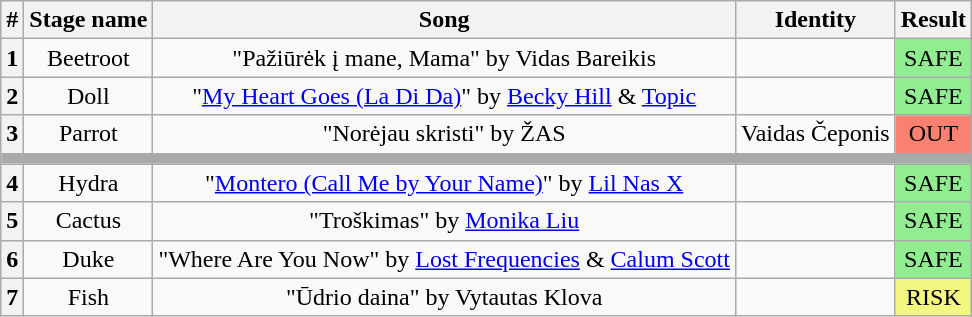<table class="wikitable plainrowheaders" style="text-align: center;">
<tr>
<th>#</th>
<th>Stage name</th>
<th>Song</th>
<th>Identity</th>
<th>Result</th>
</tr>
<tr>
<th>1</th>
<td>Beetroot</td>
<td>"Pažiūrėk į mane, Mama" by Vidas Bareikis</td>
<td></td>
<td bgcolor="lightgreen">SAFE</td>
</tr>
<tr>
<th>2</th>
<td>Doll</td>
<td>"<a href='#'>My Heart Goes (La Di Da)</a>" by <a href='#'>Becky Hill</a> & <a href='#'>Topic</a></td>
<td></td>
<td bgcolor="lightgreen">SAFE</td>
</tr>
<tr>
<th>3</th>
<td>Parrot</td>
<td>"Norėjau skristi" by ŽAS</td>
<td>Vaidas Čeponis</td>
<td bgcolor="salmon">OUT</td>
</tr>
<tr>
<td colspan="5" style="background:darkgray"></td>
</tr>
<tr>
<th>4</th>
<td>Hydra</td>
<td>"<a href='#'>Montero (Call Me by Your Name)</a>" by <a href='#'>Lil Nas X</a></td>
<td></td>
<td bgcolor="lightgreen">SAFE</td>
</tr>
<tr>
<th>5</th>
<td>Cactus</td>
<td>"Troškimas" by <a href='#'>Monika Liu</a></td>
<td></td>
<td bgcolor="lightgreen">SAFE</td>
</tr>
<tr>
<th>6</th>
<td>Duke</td>
<td>"Where Are You Now" by <a href='#'>Lost Frequencies</a> & <a href='#'>Calum Scott</a></td>
<td></td>
<td bgcolor="lightgreen">SAFE</td>
</tr>
<tr>
<th>7</th>
<td>Fish</td>
<td>"Ūdrio daina" by Vytautas Klova</td>
<td></td>
<td bgcolor="#F3F781">RISK</td>
</tr>
</table>
